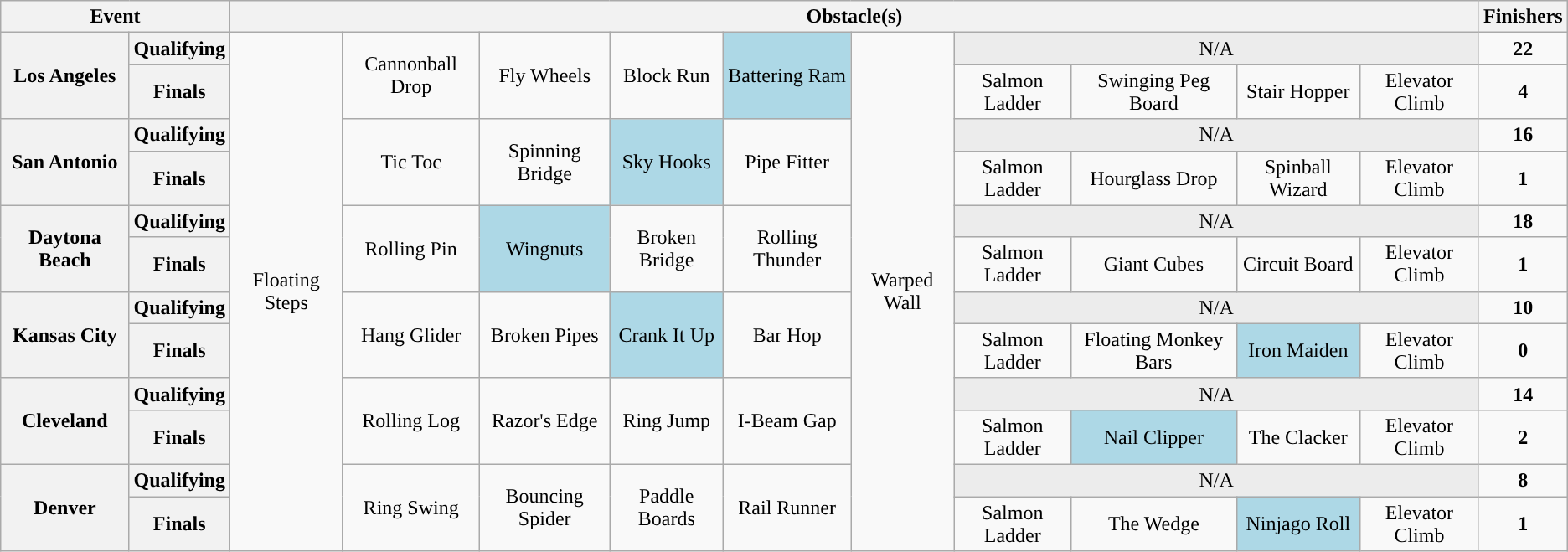<table class="wikitable" style="text-align:center;">
<tr>
<th colspan="2">Event</th>
<th colspan="10">Obstacle(s)</th>
<th><strong>Finishers</strong></th>
</tr>
<tr>
<th rowspan="2">Los Angeles</th>
<th>Qualifying</th>
<td rowspan="12">Floating Steps</td>
<td rowspan="2">Cannonball Drop</td>
<td rowspan="2">Fly Wheels</td>
<td rowspan="2">Block Run</td>
<td rowspan="2" bgcolor="lightblue">Battering Ram</td>
<td rowspan="12">Warped Wall</td>
<td colspan="4" style="background:#ECECEC;">N/A</td>
<td><strong>22</strong></td>
</tr>
<tr>
<th>Finals</th>
<td>Salmon Ladder</td>
<td>Swinging Peg Board</td>
<td>Stair Hopper</td>
<td>Elevator Climb</td>
<td><strong>4</strong></td>
</tr>
<tr>
<th rowspan="2">San Antonio</th>
<th>Qualifying</th>
<td rowspan="2">Tic Toc</td>
<td rowspan="2">Spinning Bridge</td>
<td rowspan="2" bgcolor="lightblue">Sky Hooks</td>
<td rowspan="2">Pipe Fitter</td>
<td colspan="4" style="background:#ECECEC;">N/A</td>
<td><strong>16</strong></td>
</tr>
<tr>
<th>Finals</th>
<td>Salmon Ladder</td>
<td>Hourglass Drop</td>
<td>Spinball Wizard</td>
<td>Elevator Climb</td>
<td><strong>1</strong></td>
</tr>
<tr>
<th rowspan="2">Daytona Beach</th>
<th>Qualifying</th>
<td rowspan="2">Rolling Pin</td>
<td rowspan="2" bgcolor="lightblue">Wingnuts</td>
<td rowspan="2">Broken Bridge</td>
<td rowspan="2">Rolling Thunder</td>
<td colspan="4" style="background:#ECECEC;">N/A</td>
<td><strong>18</strong></td>
</tr>
<tr>
<th>Finals</th>
<td>Salmon Ladder</td>
<td>Giant Cubes</td>
<td>Circuit Board</td>
<td>Elevator Climb</td>
<td><strong>1</strong></td>
</tr>
<tr>
<th rowspan="2">Kansas City</th>
<th>Qualifying</th>
<td rowspan="2">Hang Glider</td>
<td rowspan="2">Broken Pipes</td>
<td rowspan="2" bgcolor="lightblue">Crank It Up</td>
<td rowspan="2">Bar Hop</td>
<td colspan="4" style="background:#ECECEC;">N/A</td>
<td><strong>10</strong></td>
</tr>
<tr>
<th>Finals</th>
<td>Salmon Ladder</td>
<td>Floating Monkey Bars</td>
<td bgcolor="lightblue">Iron Maiden</td>
<td>Elevator Climb</td>
<td><strong>0</strong></td>
</tr>
<tr>
<th rowspan="2">Cleveland</th>
<th>Qualifying</th>
<td rowspan="2">Rolling Log</td>
<td rowspan="2">Razor's Edge</td>
<td rowspan="2">Ring Jump</td>
<td rowspan="2">I-Beam Gap</td>
<td colspan="4" style="background:#ECECEC;">N/A</td>
<td><strong>14</strong></td>
</tr>
<tr>
<th>Finals</th>
<td>Salmon Ladder</td>
<td bgcolor="lightblue">Nail Clipper</td>
<td>The Clacker</td>
<td>Elevator Climb</td>
<td><strong>2</strong></td>
</tr>
<tr>
<th rowspan="2">Denver</th>
<th>Qualifying</th>
<td rowspan="2">Ring Swing</td>
<td rowspan="2">Bouncing Spider</td>
<td rowspan="2">Paddle Boards</td>
<td rowspan="2">Rail Runner</td>
<td colspan="4" style="background:#ECECEC;">N/A</td>
<td><strong>8</strong></td>
</tr>
<tr>
<th>Finals</th>
<td>Salmon Ladder</td>
<td>The Wedge</td>
<td bgcolor="lightblue">Ninjago Roll</td>
<td>Elevator Climb</td>
<td><strong>1</strong></td>
</tr>
</table>
